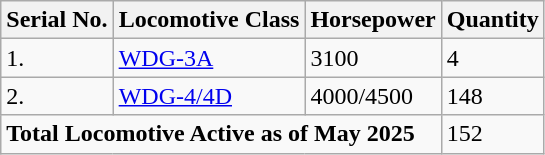<table class="wikitable">
<tr>
<th>Serial No.</th>
<th>Locomotive Class</th>
<th>Horsepower</th>
<th>Quantity</th>
</tr>
<tr>
<td>1.</td>
<td><a href='#'>WDG-3A</a></td>
<td>3100</td>
<td>4</td>
</tr>
<tr>
<td>2.</td>
<td><a href='#'>WDG-4/4D</a></td>
<td>4000/4500</td>
<td>148</td>
</tr>
<tr>
<td colspan="3"><strong>Total Locomotive Active as of May 2025</strong></td>
<td>152</td>
</tr>
</table>
